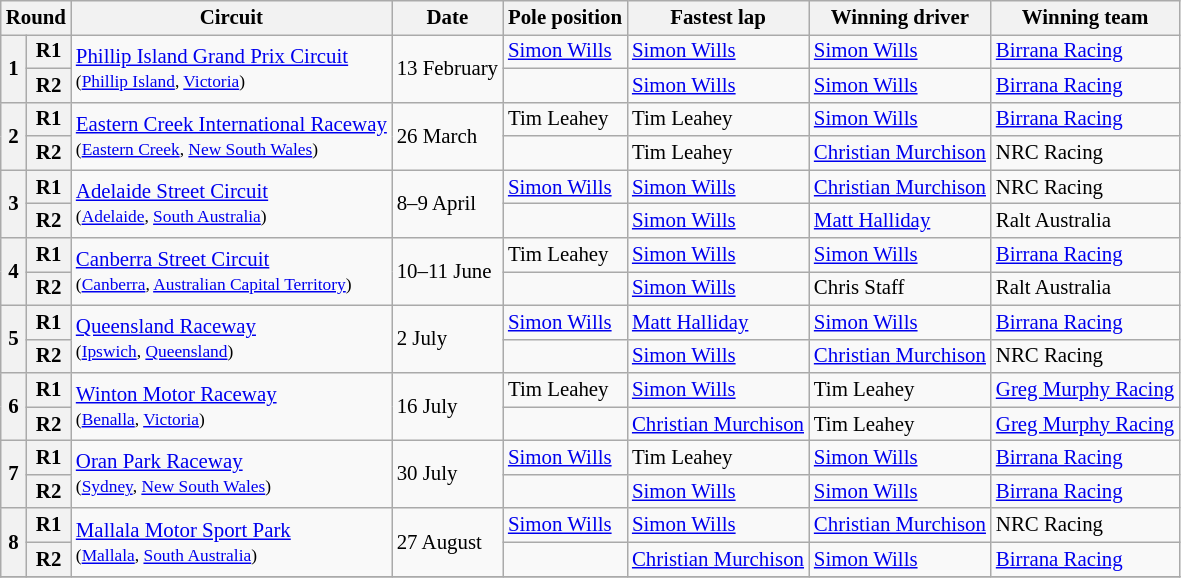<table class="wikitable" style="font-size: 87%">
<tr>
<th colspan="2">Round</th>
<th>Circuit</th>
<th>Date</th>
<th>Pole position</th>
<th>Fastest lap</th>
<th>Winning driver</th>
<th>Winning team</th>
</tr>
<tr>
<th rowspan="2">1</th>
<th>R1</th>
<td rowspan="2"> <a href='#'>Phillip Island Grand Prix Circuit</a><br><small>(<a href='#'>Phillip Island</a>, <a href='#'>Victoria</a>)</small></td>
<td rowspan="2">13 February</td>
<td> <a href='#'>Simon Wills</a></td>
<td> <a href='#'>Simon Wills</a></td>
<td> <a href='#'>Simon Wills</a></td>
<td><a href='#'>Birrana Racing</a></td>
</tr>
<tr>
<th>R2</th>
<td></td>
<td> <a href='#'>Simon Wills</a></td>
<td> <a href='#'>Simon Wills</a></td>
<td><a href='#'>Birrana Racing</a></td>
</tr>
<tr>
<th rowspan="2">2</th>
<th>R1</th>
<td rowspan="2"> <a href='#'>Eastern Creek International Raceway</a><br><small>(<a href='#'>Eastern Creek</a>, <a href='#'>New South Wales</a>)</small></td>
<td rowspan="2">26 March</td>
<td> Tim Leahey</td>
<td> Tim Leahey</td>
<td> <a href='#'>Simon Wills</a></td>
<td><a href='#'>Birrana Racing</a></td>
</tr>
<tr>
<th>R2</th>
<td></td>
<td> Tim Leahey</td>
<td> <a href='#'>Christian Murchison</a></td>
<td>NRC Racing</td>
</tr>
<tr>
<th rowspan="2">3</th>
<th>R1</th>
<td rowspan="2"> <a href='#'>Adelaide Street Circuit</a><br><small>(<a href='#'>Adelaide</a>, <a href='#'>South Australia</a>)</small></td>
<td rowspan="2">8–9 April</td>
<td> <a href='#'>Simon Wills</a></td>
<td> <a href='#'>Simon Wills</a></td>
<td> <a href='#'>Christian Murchison</a></td>
<td>NRC Racing</td>
</tr>
<tr>
<th>R2</th>
<td></td>
<td> <a href='#'>Simon Wills</a></td>
<td> <a href='#'>Matt Halliday</a></td>
<td>Ralt Australia</td>
</tr>
<tr>
<th rowspan="2">4</th>
<th>R1</th>
<td rowspan="2"> <a href='#'>Canberra Street Circuit</a><br><small>(<a href='#'>Canberra</a>, <a href='#'>Australian Capital Territory</a>)</small></td>
<td rowspan="2">10–11 June</td>
<td> Tim Leahey</td>
<td> <a href='#'>Simon Wills</a></td>
<td> <a href='#'>Simon Wills</a></td>
<td><a href='#'>Birrana Racing</a></td>
</tr>
<tr>
<th>R2</th>
<td></td>
<td> <a href='#'>Simon Wills</a></td>
<td> Chris Staff</td>
<td>Ralt Australia</td>
</tr>
<tr>
<th rowspan="2">5</th>
<th>R1</th>
<td rowspan="2"> <a href='#'>Queensland Raceway</a><br><small>(<a href='#'>Ipswich</a>, <a href='#'>Queensland</a>)</small></td>
<td rowspan="2">2 July</td>
<td> <a href='#'>Simon Wills</a></td>
<td> <a href='#'>Matt Halliday</a></td>
<td> <a href='#'>Simon Wills</a></td>
<td><a href='#'>Birrana Racing</a></td>
</tr>
<tr>
<th>R2</th>
<td></td>
<td> <a href='#'>Simon Wills</a></td>
<td> <a href='#'>Christian Murchison</a></td>
<td>NRC Racing</td>
</tr>
<tr>
<th rowspan="2">6</th>
<th>R1</th>
<td rowspan="2"> <a href='#'>Winton Motor Raceway</a><br><small>(<a href='#'>Benalla</a>, <a href='#'>Victoria</a>)</small></td>
<td rowspan="2">16 July</td>
<td> Tim Leahey</td>
<td> <a href='#'>Simon Wills</a></td>
<td> Tim Leahey</td>
<td><a href='#'>Greg Murphy Racing</a></td>
</tr>
<tr>
<th>R2</th>
<td></td>
<td> <a href='#'>Christian Murchison</a></td>
<td> Tim Leahey</td>
<td><a href='#'>Greg Murphy Racing</a></td>
</tr>
<tr>
<th rowspan="2">7</th>
<th>R1</th>
<td rowspan="2"> <a href='#'>Oran Park Raceway</a><br><small>(<a href='#'>Sydney</a>, <a href='#'>New South Wales</a>)</small></td>
<td rowspan="2">30 July</td>
<td> <a href='#'>Simon Wills</a></td>
<td> Tim Leahey</td>
<td> <a href='#'>Simon Wills</a></td>
<td><a href='#'>Birrana Racing</a></td>
</tr>
<tr>
<th>R2</th>
<td></td>
<td> <a href='#'>Simon Wills</a></td>
<td> <a href='#'>Simon Wills</a></td>
<td><a href='#'>Birrana Racing</a></td>
</tr>
<tr>
<th rowspan="2">8</th>
<th>R1</th>
<td rowspan="2"> <a href='#'>Mallala Motor Sport Park</a><br><small>(<a href='#'>Mallala</a>, <a href='#'>South Australia</a>)</small></td>
<td rowspan="2">27 August</td>
<td> <a href='#'>Simon Wills</a></td>
<td> <a href='#'>Simon Wills</a></td>
<td> <a href='#'>Christian Murchison</a></td>
<td>NRC Racing</td>
</tr>
<tr>
<th>R2</th>
<td></td>
<td> <a href='#'>Christian Murchison</a></td>
<td> <a href='#'>Simon Wills</a></td>
<td><a href='#'>Birrana Racing</a></td>
</tr>
<tr>
</tr>
</table>
